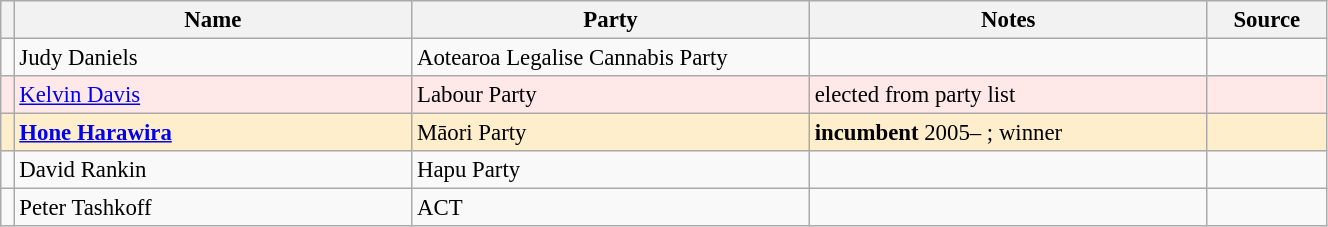<table class="wikitable" width="70%" style="font-size:95%;">
<tr>
<th width=1%></th>
<th width=30%>Name</th>
<th width=30%>Party</th>
<th width=30%>Notes</th>
<th width=9%>Source</th>
</tr>
<tr -->
<td bgcolor=></td>
<td>Judy Daniels</td>
<td>Aotearoa Legalise Cannabis Party</td>
<td></td>
<td></td>
</tr>
<tr ---- bgcolor=#FFE8E8>
<td bgcolor=></td>
<td><a href='#'>Kelvin Davis</a></td>
<td>Labour Party</td>
<td>elected from party list</td>
<td></td>
</tr>
<tr ---- bgcolor=#FFEECC>
<td bgcolor=></td>
<td><strong><a href='#'>Hone Harawira</a></strong></td>
<td>Māori Party</td>
<td><strong>incumbent</strong> 2005– ; winner</td>
<td></td>
</tr>
<tr -->
<td bgcolor=></td>
<td>David Rankin</td>
<td>Hapu Party</td>
<td></td>
<td></td>
</tr>
<tr -->
<td bgcolor=></td>
<td>Peter Tashkoff</td>
<td>ACT</td>
<td></td>
<td></td>
</tr>
</table>
